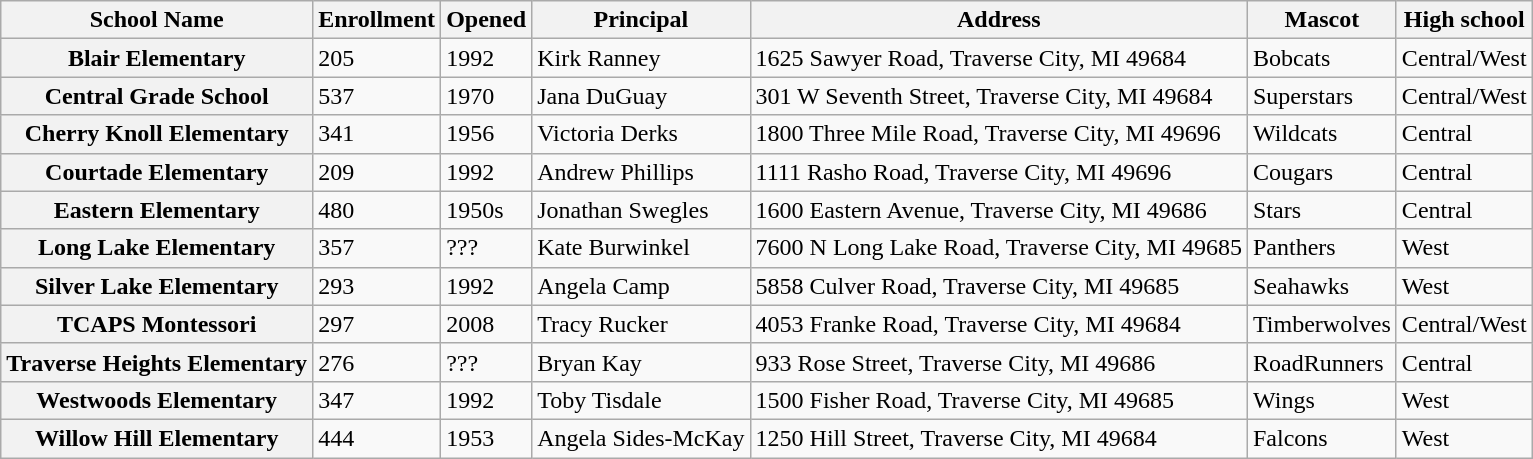<table class="wikitable sortable plainrowheaders">
<tr>
<th scope="col">School Name</th>
<th>Enrollment</th>
<th scope="col">Opened</th>
<th scope="col">Principal</th>
<th scope="col">Address</th>
<th scope="col">Mascot</th>
<th scope="col">High school</th>
</tr>
<tr>
<th scope="row">Blair Elementary</th>
<td>205</td>
<td>1992</td>
<td>Kirk Ranney</td>
<td>1625 Sawyer Road, Traverse City, MI 49684</td>
<td>Bobcats</td>
<td>Central/West</td>
</tr>
<tr>
<th scope="row">Central Grade School</th>
<td>537</td>
<td>1970</td>
<td>Jana DuGuay</td>
<td>301 W Seventh Street, Traverse City, MI 49684</td>
<td>Superstars</td>
<td>Central/West</td>
</tr>
<tr>
<th scope="row">Cherry Knoll Elementary</th>
<td>341</td>
<td>1956</td>
<td>Victoria Derks</td>
<td>1800 Three Mile Road, Traverse City, MI 49696</td>
<td>Wildcats</td>
<td>Central</td>
</tr>
<tr>
<th scope="row">Courtade Elementary</th>
<td>209</td>
<td>1992</td>
<td>Andrew Phillips</td>
<td>1111 Rasho Road, Traverse City, MI 49696</td>
<td>Cougars</td>
<td>Central</td>
</tr>
<tr>
<th scope="row">Eastern Elementary</th>
<td>480</td>
<td>1950s</td>
<td>Jonathan Swegles</td>
<td>1600 Eastern Avenue, Traverse City, MI 49686</td>
<td>Stars</td>
<td>Central</td>
</tr>
<tr>
<th scope="row">Long Lake Elementary</th>
<td>357</td>
<td>???</td>
<td>Kate Burwinkel</td>
<td>7600 N Long Lake Road, Traverse City, MI 49685</td>
<td>Panthers</td>
<td>West</td>
</tr>
<tr>
<th scope="row">Silver Lake Elementary</th>
<td>293</td>
<td>1992</td>
<td>Angela Camp</td>
<td>5858 Culver Road, Traverse City, MI 49685</td>
<td>Seahawks</td>
<td>West</td>
</tr>
<tr>
<th scope="row">TCAPS Montessori</th>
<td>297</td>
<td>2008</td>
<td>Tracy Rucker</td>
<td>4053 Franke Road, Traverse City, MI 49684</td>
<td>Timberwolves</td>
<td>Central/West</td>
</tr>
<tr>
<th scope="row">Traverse Heights Elementary</th>
<td>276</td>
<td>???</td>
<td>Bryan Kay</td>
<td>933 Rose Street, Traverse City, MI 49686</td>
<td>RoadRunners</td>
<td>Central</td>
</tr>
<tr>
<th scope="row">Westwoods Elementary</th>
<td>347</td>
<td>1992</td>
<td>Toby Tisdale</td>
<td>1500 Fisher Road, Traverse City, MI 49685</td>
<td>Wings</td>
<td>West</td>
</tr>
<tr>
<th scope="row">Willow Hill Elementary</th>
<td>444</td>
<td>1953</td>
<td>Angela Sides-McKay</td>
<td>1250 Hill Street, Traverse City, MI 49684</td>
<td>Falcons</td>
<td>West</td>
</tr>
</table>
